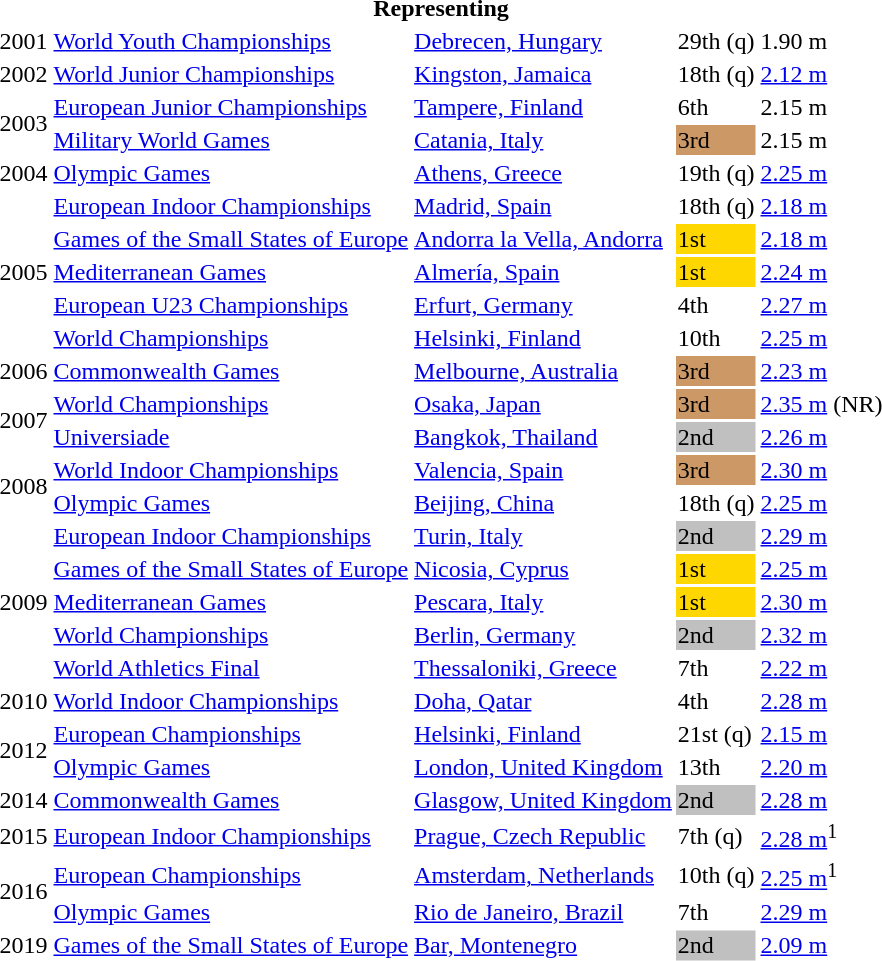<table>
<tr>
<th colspan="5">Representing </th>
</tr>
<tr>
<td>2001</td>
<td><a href='#'>World Youth Championships</a></td>
<td><a href='#'>Debrecen, Hungary</a></td>
<td>29th (q)</td>
<td>1.90 m</td>
</tr>
<tr>
<td>2002</td>
<td><a href='#'>World Junior Championships</a></td>
<td><a href='#'>Kingston, Jamaica</a></td>
<td>18th (q)</td>
<td><a href='#'>2.12 m</a></td>
</tr>
<tr>
<td rowspan=2>2003</td>
<td><a href='#'>European Junior Championships</a></td>
<td><a href='#'>Tampere, Finland</a></td>
<td>6th</td>
<td>2.15 m</td>
</tr>
<tr>
<td><a href='#'>Military World Games</a></td>
<td><a href='#'>Catania, Italy</a></td>
<td bgcolor="cc9966">3rd</td>
<td>2.15 m</td>
</tr>
<tr>
<td>2004</td>
<td><a href='#'>Olympic Games</a></td>
<td><a href='#'>Athens, Greece</a></td>
<td>19th (q)</td>
<td><a href='#'>2.25 m</a></td>
</tr>
<tr>
<td rowspan=5>2005</td>
<td><a href='#'>European Indoor Championships</a></td>
<td><a href='#'>Madrid, Spain</a></td>
<td>18th (q)</td>
<td><a href='#'>2.18 m</a></td>
</tr>
<tr>
<td><a href='#'>Games of the Small States of Europe</a></td>
<td><a href='#'>Andorra la Vella, Andorra</a></td>
<td bgcolor=gold>1st</td>
<td><a href='#'>2.18 m</a></td>
</tr>
<tr>
<td><a href='#'>Mediterranean Games</a></td>
<td><a href='#'>Almería, Spain</a></td>
<td bgcolor="gold">1st</td>
<td><a href='#'>2.24 m</a></td>
</tr>
<tr>
<td><a href='#'>European U23 Championships</a></td>
<td><a href='#'>Erfurt, Germany</a></td>
<td>4th</td>
<td><a href='#'>2.27 m</a></td>
</tr>
<tr>
<td><a href='#'>World Championships</a></td>
<td><a href='#'>Helsinki, Finland</a></td>
<td>10th</td>
<td><a href='#'>2.25 m</a></td>
</tr>
<tr>
<td>2006</td>
<td><a href='#'>Commonwealth Games</a></td>
<td><a href='#'>Melbourne, Australia</a></td>
<td bgcolor="cc9966">3rd</td>
<td><a href='#'>2.23 m</a></td>
</tr>
<tr>
<td rowspan=2>2007</td>
<td><a href='#'>World Championships</a></td>
<td><a href='#'>Osaka, Japan</a></td>
<td bgcolor="cc9966">3rd</td>
<td><a href='#'>2.35 m</a> (NR)</td>
</tr>
<tr>
<td><a href='#'>Universiade</a></td>
<td><a href='#'>Bangkok, Thailand</a></td>
<td bgcolor="silver">2nd</td>
<td><a href='#'>2.26 m</a></td>
</tr>
<tr>
<td rowspan=2>2008</td>
<td><a href='#'>World Indoor Championships</a></td>
<td><a href='#'>Valencia, Spain</a></td>
<td bgcolor="cc9966">3rd</td>
<td><a href='#'>2.30 m</a></td>
</tr>
<tr>
<td><a href='#'>Olympic Games</a></td>
<td><a href='#'>Beijing, China</a></td>
<td>18th (q)</td>
<td><a href='#'>2.25 m</a></td>
</tr>
<tr>
<td rowspan=5>2009</td>
<td><a href='#'>European Indoor Championships</a></td>
<td><a href='#'>Turin, Italy</a></td>
<td bgcolor="silver">2nd</td>
<td><a href='#'>2.29 m</a></td>
</tr>
<tr>
<td><a href='#'>Games of the Small States of Europe</a></td>
<td><a href='#'>Nicosia, Cyprus</a></td>
<td bgcolor="gold">1st</td>
<td><a href='#'>2.25 m</a></td>
</tr>
<tr>
<td><a href='#'>Mediterranean Games</a></td>
<td><a href='#'>Pescara, Italy</a></td>
<td bgcolor="gold">1st</td>
<td><a href='#'>2.30 m</a></td>
</tr>
<tr>
<td><a href='#'>World Championships</a></td>
<td><a href='#'>Berlin, Germany</a></td>
<td bgcolor="silver">2nd</td>
<td><a href='#'>2.32 m</a></td>
</tr>
<tr>
<td><a href='#'>World Athletics Final</a></td>
<td><a href='#'>Thessaloniki, Greece</a></td>
<td>7th</td>
<td><a href='#'>2.22 m</a></td>
</tr>
<tr>
<td>2010</td>
<td><a href='#'>World Indoor Championships</a></td>
<td><a href='#'>Doha, Qatar</a></td>
<td>4th</td>
<td><a href='#'>2.28 m</a></td>
</tr>
<tr>
<td rowspan=2>2012</td>
<td><a href='#'>European Championships</a></td>
<td><a href='#'>Helsinki, Finland</a></td>
<td>21st (q)</td>
<td><a href='#'>2.15 m</a></td>
</tr>
<tr>
<td><a href='#'>Olympic Games</a></td>
<td><a href='#'>London, United Kingdom</a></td>
<td>13th</td>
<td><a href='#'>2.20 m</a></td>
</tr>
<tr>
<td>2014</td>
<td><a href='#'>Commonwealth Games</a></td>
<td><a href='#'>Glasgow, United Kingdom</a></td>
<td bgcolor=silver>2nd</td>
<td><a href='#'>2.28 m</a></td>
</tr>
<tr>
<td>2015</td>
<td><a href='#'>European Indoor Championships</a></td>
<td><a href='#'>Prague, Czech Republic</a></td>
<td>7th (q)</td>
<td><a href='#'>2.28 m</a><sup>1</sup></td>
</tr>
<tr>
<td rowspan=2>2016</td>
<td><a href='#'>European Championships</a></td>
<td><a href='#'>Amsterdam, Netherlands</a></td>
<td>10th (q)</td>
<td><a href='#'>2.25 m</a><sup>1</sup></td>
</tr>
<tr>
<td><a href='#'>Olympic Games</a></td>
<td><a href='#'>Rio de Janeiro, Brazil</a></td>
<td>7th</td>
<td><a href='#'>2.29 m</a></td>
</tr>
<tr>
<td>2019</td>
<td><a href='#'>Games of the Small States of Europe</a></td>
<td><a href='#'>Bar, Montenegro</a></td>
<td bgcolor="silver">2nd</td>
<td><a href='#'>2.09 m</a></td>
</tr>
<tr>
</tr>
</table>
